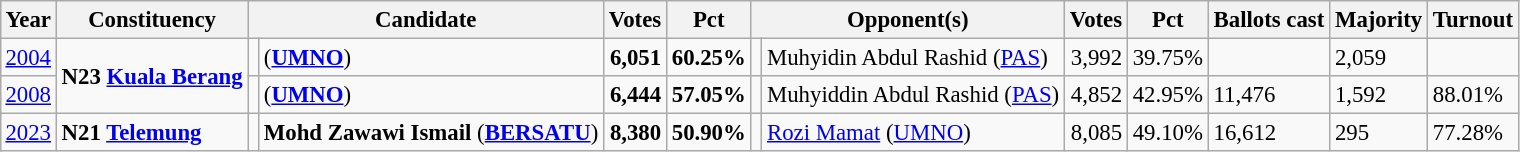<table class="wikitable" style="margin:0.5em ; font-size:95%">
<tr>
<th>Year</th>
<th>Constituency</th>
<th colspan=2>Candidate</th>
<th>Votes</th>
<th>Pct</th>
<th colspan=2>Opponent(s)</th>
<th>Votes</th>
<th>Pct</th>
<th>Ballots cast</th>
<th>Majority</th>
<th>Turnout</th>
</tr>
<tr>
<td><a href='#'>2004</a></td>
<td rowspan=2><strong>N23 <a href='#'>Kuala Berang</a></strong></td>
<td></td>
<td> (<a href='#'><strong>UMNO</strong></a>)</td>
<td align=right><strong>6,051</strong></td>
<td><strong>60.25%</strong></td>
<td></td>
<td>Muhyidin Abdul Rashid (<a href='#'>PAS</a>)</td>
<td align=right>3,992</td>
<td>39.75%</td>
<td></td>
<td>2,059</td>
<td></td>
</tr>
<tr>
<td><a href='#'>2008</a></td>
<td></td>
<td> (<a href='#'><strong>UMNO</strong></a>)</td>
<td align=right><strong>6,444</strong></td>
<td><strong>57.05%</strong></td>
<td></td>
<td>Muhyiddin Abdul Rashid (<a href='#'>PAS</a>)</td>
<td align=right>4,852</td>
<td>42.95%</td>
<td>11,476</td>
<td>1,592</td>
<td>88.01%</td>
</tr>
<tr>
<td><a href='#'>2023</a></td>
<td><strong>N21 <a href='#'>Telemung</a></strong></td>
<td></td>
<td><strong>Mohd Zawawi Ismail</strong> (<a href='#'><strong>BERSATU</strong></a>)</td>
<td align=right><strong>8,380</strong></td>
<td><strong>50.90%</strong></td>
<td></td>
<td><a href='#'>Rozi Mamat</a> (<a href='#'>UMNO</a>)</td>
<td align=right>8,085</td>
<td>49.10%</td>
<td>16,612</td>
<td>295</td>
<td>77.28%</td>
</tr>
</table>
